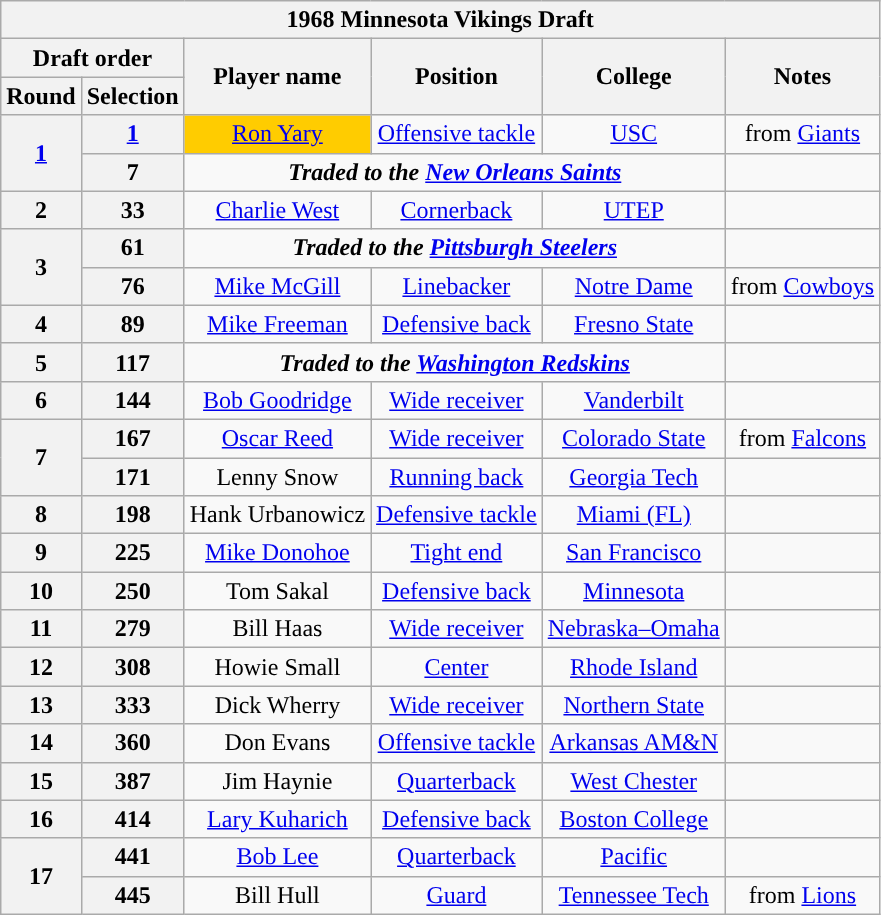<table class="wikitable" style="text-align:center">
<tr>
<th colspan="6">1968 Minnesota Vikings Draft</th>
</tr>
<tr>
<th colspan="2">Draft order</th>
<th rowspan="2">Player name</th>
<th rowspan="2">Position</th>
<th rowspan="2">College</th>
<th rowspan="2">Notes</th>
</tr>
<tr>
<th>Round</th>
<th>Selection</th>
</tr>
<tr>
<th rowspan="2"><a href='#'>1</a></th>
<th><a href='#'>1</a></th>
<td bgcolor=#FFCC00><a href='#'>Ron Yary</a></td>
<td><a href='#'>Offensive tackle</a></td>
<td><a href='#'>USC</a></td>
<td>from <a href='#'>Giants</a></td>
</tr>
<tr>
<th>7</th>
<td colspan="3"><strong><em>Traded to the <a href='#'>New Orleans Saints</a></em></strong></td>
<td></td>
</tr>
<tr>
<th>2</th>
<th>33</th>
<td><a href='#'>Charlie West</a></td>
<td><a href='#'>Cornerback</a></td>
<td><a href='#'>UTEP</a></td>
<td></td>
</tr>
<tr>
<th rowspan="2">3</th>
<th>61</th>
<td colspan="3"><strong><em>Traded to the <a href='#'>Pittsburgh Steelers</a></em></strong></td>
<td></td>
</tr>
<tr>
<th>76</th>
<td><a href='#'>Mike McGill</a></td>
<td><a href='#'>Linebacker</a></td>
<td><a href='#'>Notre Dame</a></td>
<td>from <a href='#'>Cowboys</a></td>
</tr>
<tr>
<th>4</th>
<th>89</th>
<td><a href='#'>Mike Freeman</a></td>
<td><a href='#'>Defensive back</a></td>
<td><a href='#'>Fresno State</a></td>
<td></td>
</tr>
<tr>
<th>5</th>
<th>117</th>
<td colspan="3"><strong><em>Traded to the <a href='#'>Washington Redskins</a></em></strong></td>
<td></td>
</tr>
<tr>
<th>6</th>
<th>144</th>
<td><a href='#'>Bob Goodridge</a></td>
<td><a href='#'>Wide receiver</a></td>
<td><a href='#'>Vanderbilt</a></td>
<td></td>
</tr>
<tr>
<th rowspan="2">7</th>
<th>167</th>
<td><a href='#'>Oscar Reed</a></td>
<td><a href='#'>Wide receiver</a></td>
<td><a href='#'>Colorado State</a></td>
<td>from <a href='#'>Falcons</a></td>
</tr>
<tr>
<th>171</th>
<td>Lenny Snow</td>
<td><a href='#'>Running back</a></td>
<td><a href='#'>Georgia Tech</a></td>
<td></td>
</tr>
<tr>
<th>8</th>
<th>198</th>
<td>Hank Urbanowicz</td>
<td><a href='#'>Defensive tackle</a></td>
<td><a href='#'>Miami (FL)</a></td>
<td></td>
</tr>
<tr>
<th>9</th>
<th>225</th>
<td><a href='#'>Mike Donohoe</a></td>
<td><a href='#'>Tight end</a></td>
<td><a href='#'>San Francisco</a></td>
<td></td>
</tr>
<tr>
<th>10</th>
<th>250</th>
<td>Tom Sakal</td>
<td><a href='#'>Defensive back</a></td>
<td><a href='#'>Minnesota</a></td>
<td></td>
</tr>
<tr>
<th>11</th>
<th>279</th>
<td>Bill Haas</td>
<td><a href='#'>Wide receiver</a></td>
<td><a href='#'>Nebraska–Omaha</a></td>
<td></td>
</tr>
<tr>
<th>12</th>
<th>308</th>
<td>Howie Small</td>
<td><a href='#'>Center</a></td>
<td><a href='#'>Rhode Island</a></td>
<td></td>
</tr>
<tr>
<th>13</th>
<th>333</th>
<td>Dick Wherry</td>
<td><a href='#'>Wide receiver</a></td>
<td><a href='#'>Northern State</a></td>
<td></td>
</tr>
<tr>
<th>14</th>
<th>360</th>
<td>Don Evans</td>
<td><a href='#'>Offensive tackle</a></td>
<td><a href='#'>Arkansas AM&N</a></td>
<td></td>
</tr>
<tr>
<th>15</th>
<th>387</th>
<td>Jim Haynie</td>
<td><a href='#'>Quarterback</a></td>
<td><a href='#'>West Chester</a></td>
<td></td>
</tr>
<tr>
<th>16</th>
<th>414</th>
<td><a href='#'>Lary Kuharich</a></td>
<td><a href='#'>Defensive back</a></td>
<td><a href='#'>Boston College</a></td>
<td></td>
</tr>
<tr>
<th rowspan="2">17</th>
<th>441</th>
<td><a href='#'>Bob Lee</a></td>
<td><a href='#'>Quarterback</a></td>
<td><a href='#'>Pacific</a></td>
<td></td>
</tr>
<tr>
<th>445</th>
<td>Bill Hull</td>
<td><a href='#'>Guard</a></td>
<td><a href='#'>Tennessee Tech</a></td>
<td>from <a href='#'>Lions</a></td>
</tr>
</table>
